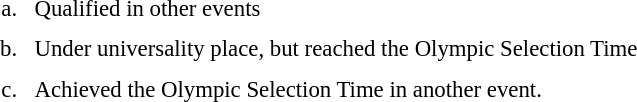<table style="font-size: 95%; margin-left:13px; line-height:150%">
<tr>
<td align="right" valign="top">a.  </td>
<td> Qualified in other events</td>
</tr>
<tr>
<td align="right" valign="top">b.  </td>
<td> Under universality place, but reached the Olympic Selection Time</td>
</tr>
<tr>
<td align="right" valign="top">c.  </td>
<td> Achieved the Olympic Selection Time in another event.</td>
</tr>
</table>
